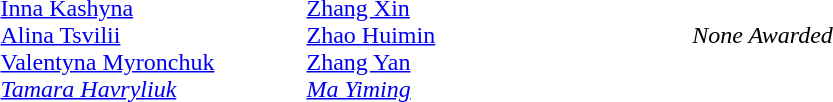<table>
<tr>
<td width=200 valign=top><em></em><br><a href='#'>Inna Kashyna</a><br><a href='#'>Alina Tsvilii</a><br><a href='#'>Valentyna Myronchuk</a><br><em><a href='#'>Tamara Havryliuk</a></em></td>
<td width=200 valign=top><em></em><br><a href='#'>Zhang Xin</a><br><a href='#'>Zhao Huimin</a><br><a href='#'>Zhang Yan</a><br><em><a href='#'>Ma Yiming</a></em></td>
<td width=200 align=center><em>None Awarded</em></td>
</tr>
</table>
